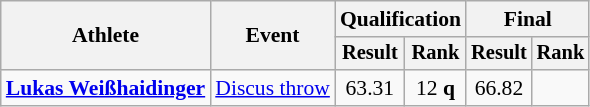<table class=wikitable style=font-size:90%>
<tr>
<th rowspan=2>Athlete</th>
<th rowspan=2>Event</th>
<th colspan=2>Qualification</th>
<th colspan=2>Final</th>
</tr>
<tr style=font-size:95%>
<th>Result</th>
<th>Rank</th>
<th>Result</th>
<th>Rank</th>
</tr>
<tr align=center>
<td align=left><strong><a href='#'>Lukas Weißhaidinger</a></strong></td>
<td align=left><a href='#'>Discus throw</a></td>
<td>63.31</td>
<td>12 <strong>q</strong></td>
<td>66.82</td>
<td></td>
</tr>
</table>
